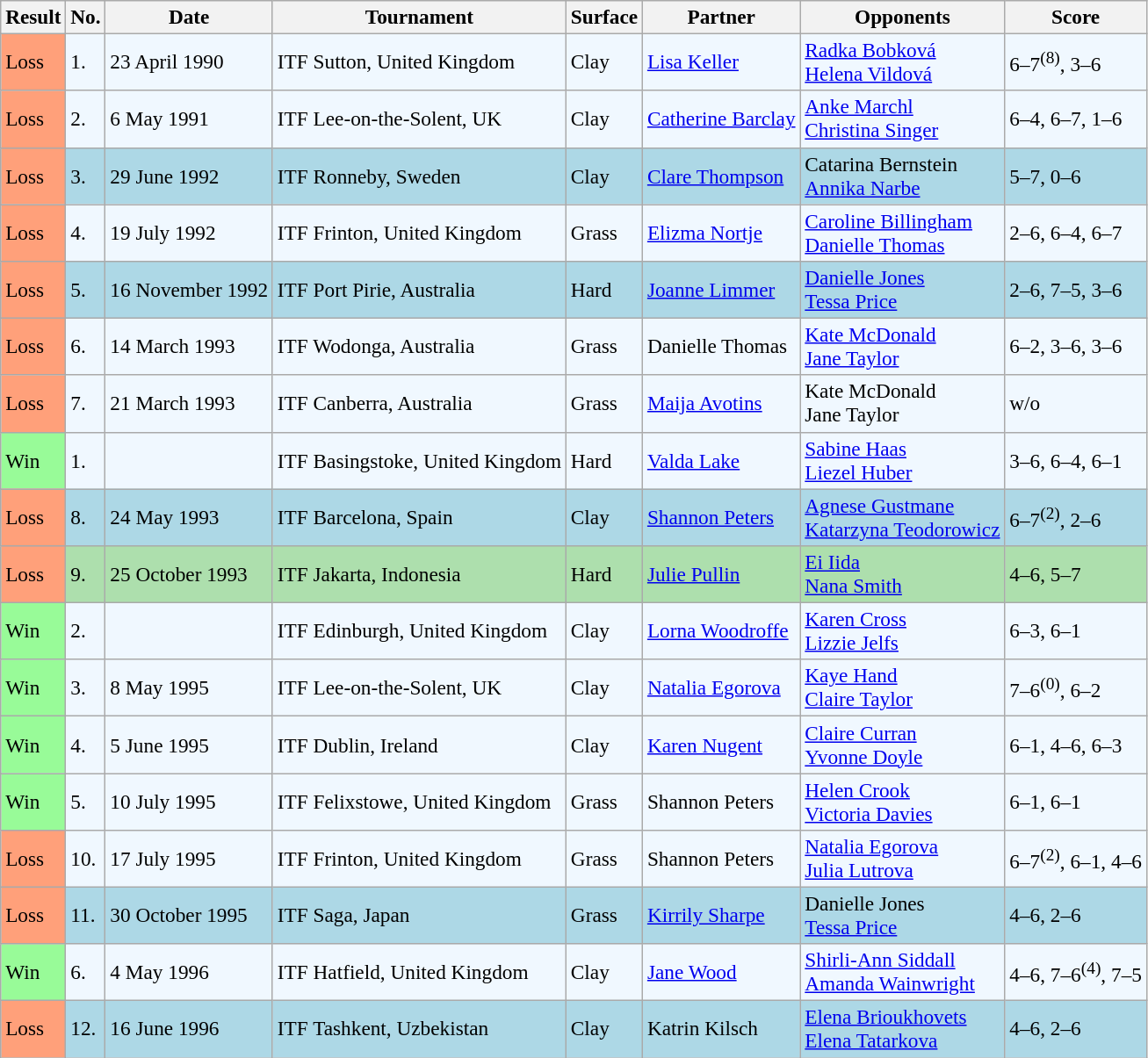<table class="sortable wikitable" style="font-size:97%;">
<tr>
<th>Result</th>
<th>No.</th>
<th>Date</th>
<th>Tournament</th>
<th>Surface</th>
<th>Partner</th>
<th>Opponents</th>
<th class="unsortable">Score</th>
</tr>
<tr style="background:#f0f8ff;">
<td style="background:#ffa07a;">Loss</td>
<td>1.</td>
<td>23 April 1990</td>
<td>ITF Sutton, United Kingdom</td>
<td>Clay</td>
<td> <a href='#'>Lisa Keller</a></td>
<td> <a href='#'>Radka Bobková</a> <br>  <a href='#'>Helena Vildová</a></td>
<td>6–7<sup>(8)</sup>, 3–6</td>
</tr>
<tr bgcolor=#f0f8ff>
<td style="background:#ffa07a;">Loss</td>
<td>2.</td>
<td>6 May 1991</td>
<td>ITF Lee-on-the-Solent, UK</td>
<td>Clay</td>
<td> <a href='#'>Catherine Barclay</a></td>
<td> <a href='#'>Anke Marchl</a> <br>  <a href='#'>Christina Singer</a></td>
<td>6–4, 6–7, 1–6</td>
</tr>
<tr bgcolor="lightblue">
<td style="background:#ffa07a;">Loss</td>
<td>3.</td>
<td>29 June 1992</td>
<td>ITF Ronneby, Sweden</td>
<td>Clay</td>
<td> <a href='#'>Clare Thompson</a></td>
<td> Catarina Bernstein <br>  <a href='#'>Annika Narbe</a></td>
<td>5–7, 0–6</td>
</tr>
<tr style="background:#f0f8ff;">
<td style="background:#ffa07a;">Loss</td>
<td>4.</td>
<td>19 July 1992</td>
<td>ITF Frinton, United Kingdom</td>
<td>Grass</td>
<td> <a href='#'>Elizma Nortje</a></td>
<td> <a href='#'>Caroline Billingham</a> <br>  <a href='#'>Danielle Thomas</a></td>
<td>2–6, 6–4, 6–7</td>
</tr>
<tr style="background:lightblue;">
<td style="background:#ffa07a;">Loss</td>
<td>5.</td>
<td>16 November 1992</td>
<td>ITF Port Pirie, Australia</td>
<td>Hard</td>
<td> <a href='#'>Joanne Limmer</a></td>
<td> <a href='#'>Danielle Jones</a> <br>  <a href='#'>Tessa Price</a></td>
<td>2–6, 7–5, 3–6</td>
</tr>
<tr style="background:#f0f8ff;">
<td style="background:#ffa07a;">Loss</td>
<td>6.</td>
<td>14 March 1993</td>
<td>ITF Wodonga, Australia</td>
<td>Grass</td>
<td> Danielle Thomas</td>
<td> <a href='#'>Kate McDonald</a> <br>  <a href='#'>Jane Taylor</a></td>
<td>6–2, 3–6, 3–6</td>
</tr>
<tr bgcolor=#f0f8ff>
<td style="background:#ffa07a;">Loss</td>
<td>7.</td>
<td>21 March 1993</td>
<td>ITF Canberra, Australia</td>
<td>Grass</td>
<td> <a href='#'>Maija Avotins</a></td>
<td> Kate McDonald <br>  Jane Taylor</td>
<td>w/o</td>
</tr>
<tr style="background:#f0f8ff;">
<td style="background:#98fb98;">Win</td>
<td>1.</td>
<td></td>
<td>ITF Basingstoke, United Kingdom</td>
<td>Hard</td>
<td> <a href='#'>Valda Lake</a></td>
<td> <a href='#'>Sabine Haas</a> <br>  <a href='#'>Liezel Huber</a></td>
<td>3–6, 6–4, 6–1</td>
</tr>
<tr bgcolor="lightblue">
<td style="background:#ffa07a;">Loss</td>
<td>8.</td>
<td>24 May 1993</td>
<td>ITF Barcelona, Spain</td>
<td>Clay</td>
<td> <a href='#'>Shannon Peters</a></td>
<td> <a href='#'>Agnese Gustmane</a> <br>  <a href='#'>Katarzyna Teodorowicz</a></td>
<td>6–7<sup>(2)</sup>, 2–6</td>
</tr>
<tr style="background:#addfad;">
<td style="background:#ffa07a;">Loss</td>
<td>9.</td>
<td>25 October 1993</td>
<td>ITF Jakarta, Indonesia</td>
<td>Hard</td>
<td> <a href='#'>Julie Pullin</a></td>
<td> <a href='#'>Ei Iida</a> <br>  <a href='#'>Nana Smith</a></td>
<td>4–6, 5–7</td>
</tr>
<tr bgcolor=#f0f8ff>
<td style="background:#98fb98;">Win</td>
<td>2.</td>
<td></td>
<td>ITF Edinburgh, United Kingdom</td>
<td>Clay</td>
<td> <a href='#'>Lorna Woodroffe</a></td>
<td> <a href='#'>Karen Cross</a> <br>  <a href='#'>Lizzie Jelfs</a></td>
<td>6–3, 6–1</td>
</tr>
<tr style="background:#f0f8ff;">
<td style="background:#98fb98;">Win</td>
<td>3.</td>
<td>8 May 1995</td>
<td>ITF Lee-on-the-Solent, UK</td>
<td>Clay</td>
<td> <a href='#'>Natalia Egorova</a></td>
<td> <a href='#'>Kaye Hand</a> <br>  <a href='#'>Claire Taylor</a></td>
<td>7–6<sup>(0)</sup>, 6–2</td>
</tr>
<tr style="background:#f0f8ff;">
<td style="background:#98fb98;">Win</td>
<td>4.</td>
<td>5 June 1995</td>
<td>ITF Dublin, Ireland</td>
<td>Clay</td>
<td> <a href='#'>Karen Nugent</a></td>
<td> <a href='#'>Claire Curran</a> <br>  <a href='#'>Yvonne Doyle</a></td>
<td>6–1, 4–6, 6–3</td>
</tr>
<tr style="background:#f0f8ff;">
<td style="background:#98fb98;">Win</td>
<td>5.</td>
<td>10 July 1995</td>
<td>ITF Felixstowe, United Kingdom</td>
<td>Grass</td>
<td> Shannon Peters</td>
<td> <a href='#'>Helen Crook</a> <br>  <a href='#'>Victoria Davies</a></td>
<td>6–1, 6–1</td>
</tr>
<tr style="background:#f0f8ff;">
<td style="background:#ffa07a;">Loss</td>
<td>10.</td>
<td>17 July 1995</td>
<td>ITF Frinton, United Kingdom</td>
<td>Grass</td>
<td> Shannon Peters</td>
<td> <a href='#'>Natalia Egorova</a> <br>  <a href='#'>Julia Lutrova</a></td>
<td>6–7<sup>(2)</sup>, 6–1, 4–6</td>
</tr>
<tr style="background:lightblue;">
<td style="background:#ffa07a;">Loss</td>
<td>11.</td>
<td>30 October 1995</td>
<td>ITF Saga, Japan</td>
<td>Grass</td>
<td> <a href='#'>Kirrily Sharpe</a></td>
<td> Danielle Jones <br>  <a href='#'>Tessa Price</a></td>
<td>4–6, 2–6</td>
</tr>
<tr style="background:#f0f8ff;">
<td style="background:#98fb98;">Win</td>
<td>6.</td>
<td>4 May 1996</td>
<td>ITF Hatfield, United Kingdom</td>
<td>Clay</td>
<td> <a href='#'>Jane Wood</a></td>
<td> <a href='#'>Shirli-Ann Siddall</a> <br>  <a href='#'>Amanda Wainwright</a></td>
<td>4–6, 7–6<sup>(4)</sup>, 7–5</td>
</tr>
<tr style="background:lightblue;">
<td style="background:#ffa07a;">Loss</td>
<td>12.</td>
<td>16 June 1996</td>
<td>ITF Tashkent, Uzbekistan</td>
<td>Clay</td>
<td> Katrin Kilsch</td>
<td> <a href='#'>Elena Brioukhovets</a> <br>  <a href='#'>Elena Tatarkova</a></td>
<td>4–6, 2–6</td>
</tr>
</table>
